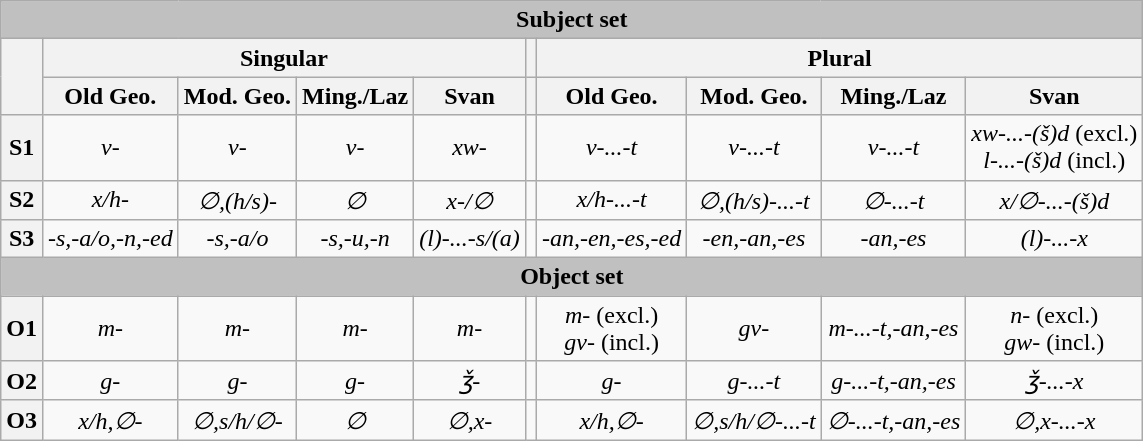<table class="wikitable" style="text-align:center;">
<tr>
<td center" style="background:#C0C0C0 " colspan="10"><strong>Subject set</strong></td>
</tr>
<tr>
<th rowspan="2"></th>
<th colspan="4">Singular</th>
<th></th>
<th colspan="4">Plural</th>
</tr>
<tr>
<th>Old Geo.</th>
<th>Mod. Geo.</th>
<th>Ming./Laz</th>
<th>Svan</th>
<th></th>
<th>Old Geo.</th>
<th>Mod. Geo.</th>
<th>Ming./Laz</th>
<th>Svan</th>
</tr>
<tr>
<th>S1</th>
<td><em>v-</em></td>
<td><em>v-</em></td>
<td><em>v-</em></td>
<td><em>xw-</em></td>
<td></td>
<td><em>v-...-t</em></td>
<td><em>v-...-t</em></td>
<td><em>v-...-t</em></td>
<td><em>xw-...-(š)d</em> (excl.)<br><em>l-...-(š)d</em> (incl.)</td>
</tr>
<tr>
<th>S2</th>
<td><em>x/h-</em></td>
<td><em>∅,(h/s)-</em></td>
<td><em>∅</em></td>
<td><em>x-/∅</em></td>
<td></td>
<td><em>x/h-...-t</em></td>
<td><em>∅,(h/s)-...-t</em></td>
<td><em>∅-...-t</em></td>
<td><em>x/∅-...-(š)d</em></td>
</tr>
<tr>
<th>S3</th>
<td><em>-s,-a/o,-n,-ed</em></td>
<td><em>-s,-a/o</em></td>
<td><em>-s,-u,-n</em></td>
<td><em>(l)-...-s/(a)</em></td>
<td></td>
<td><em>-an,-en,-es,-ed</em></td>
<td><em>-en,-an,-es</em></td>
<td><em>-an,-es</em></td>
<td><em>(l)-...-x</em></td>
</tr>
<tr>
<td style="background:#C0C0C0 " colspan="10"><strong>Object set</strong></td>
</tr>
<tr>
<th>O1</th>
<td><em>m-</em></td>
<td><em>m-</em></td>
<td><em>m-</em></td>
<td><em>m-</em></td>
<td></td>
<td><em>m-</em> (excl.)<br><em>gv-</em> (incl.)</td>
<td><em>gv-</em></td>
<td><em>m-...-t,-an,-es</em></td>
<td><em>n-</em> (excl.)<br><em>gw-</em> (incl.)</td>
</tr>
<tr>
<th>O2</th>
<td><em>g-</em></td>
<td><em>g-</em></td>
<td><em>g-</em></td>
<td><em>ǯ-</em></td>
<td></td>
<td><em>g-</em></td>
<td><em>g-...-t</em></td>
<td><em>g-...-t,-an,-es</em></td>
<td><em>ǯ-...-x</em></td>
</tr>
<tr>
<th>O3</th>
<td><em>x/h,∅-</em></td>
<td><em>∅,s/h/∅-</em></td>
<td><em>∅</em></td>
<td><em>∅,x-</em></td>
<td></td>
<td><em>x/h,∅-</em></td>
<td><em>∅,s/h/∅-...-t</em></td>
<td><em>∅-...-t,-an,-es</em></td>
<td><em>∅,x-...-x</em></td>
</tr>
</table>
